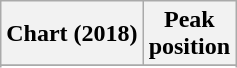<table class="wikitable sortable plainrowheaders" style="text-align:center">
<tr>
<th scope="col">Chart (2018)</th>
<th scope="col">Peak<br> position</th>
</tr>
<tr>
</tr>
<tr>
</tr>
</table>
